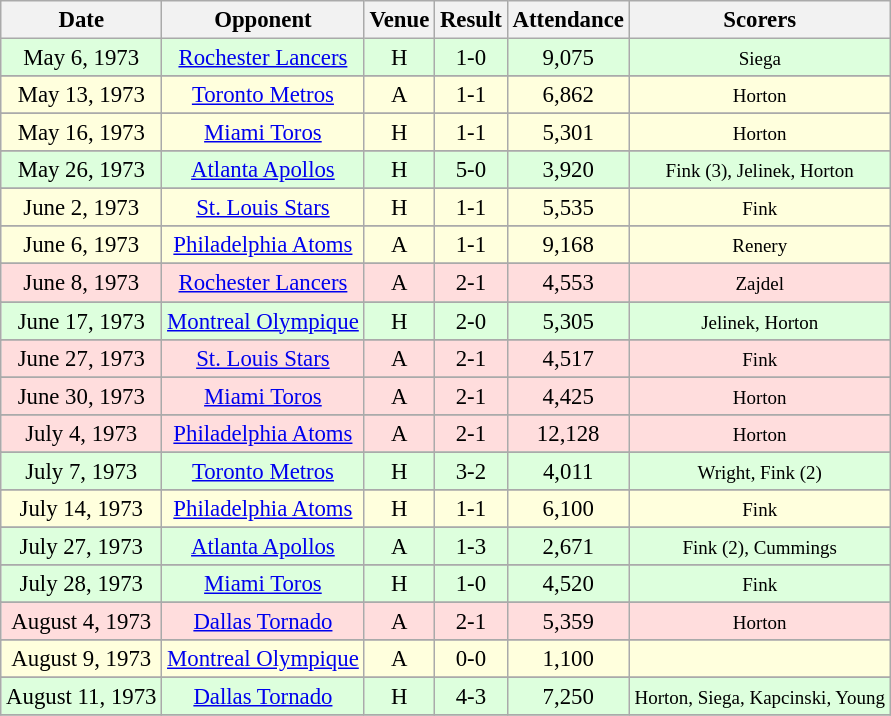<table class="wikitable" style="font-size:95%; text-align:center">
<tr>
<th>Date</th>
<th>Opponent</th>
<th>Venue</th>
<th>Result</th>
<th>Attendance</th>
<th>Scorers</th>
</tr>
<tr bgcolor="#ddffdd">
<td>May 6, 1973</td>
<td><a href='#'>Rochester Lancers</a></td>
<td>H</td>
<td>1-0</td>
<td>9,075</td>
<td><small>Siega</small></td>
</tr>
<tr>
</tr>
<tr bgcolor="#ffffdd">
<td>May 13, 1973</td>
<td><a href='#'>Toronto Metros</a></td>
<td>A</td>
<td>1-1</td>
<td>6,862</td>
<td><small>Horton</small></td>
</tr>
<tr>
</tr>
<tr bgcolor="#ffffdd">
<td>May 16, 1973</td>
<td><a href='#'>Miami Toros</a></td>
<td>H</td>
<td>1-1</td>
<td>5,301</td>
<td><small>Horton</small></td>
</tr>
<tr>
</tr>
<tr bgcolor="#ddffdd">
<td>May 26, 1973</td>
<td><a href='#'>Atlanta Apollos</a></td>
<td>H</td>
<td>5-0</td>
<td>3,920</td>
<td><small>Fink (3), Jelinek, Horton</small></td>
</tr>
<tr>
</tr>
<tr bgcolor="#ffffdd">
<td>June 2, 1973</td>
<td><a href='#'>St. Louis Stars</a></td>
<td>H</td>
<td>1-1</td>
<td>5,535</td>
<td><small>Fink</small></td>
</tr>
<tr>
</tr>
<tr bgcolor="#ffffdd">
<td>June 6, 1973</td>
<td><a href='#'>Philadelphia Atoms</a></td>
<td>A</td>
<td>1-1</td>
<td>9,168</td>
<td><small>Renery</small></td>
</tr>
<tr>
</tr>
<tr bgcolor="#ffdddd">
<td>June 8, 1973</td>
<td><a href='#'>Rochester Lancers</a></td>
<td>A</td>
<td>2-1</td>
<td>4,553</td>
<td><small>Zajdel</small></td>
</tr>
<tr>
</tr>
<tr bgcolor="#ddffdd">
<td>June 17, 1973</td>
<td><a href='#'>Montreal Olympique</a></td>
<td>H</td>
<td>2-0</td>
<td>5,305</td>
<td><small>Jelinek, Horton</small></td>
</tr>
<tr>
</tr>
<tr bgcolor="#ffdddd">
<td>June 27, 1973</td>
<td><a href='#'>St. Louis Stars</a></td>
<td>A</td>
<td>2-1</td>
<td>4,517</td>
<td><small>Fink</small></td>
</tr>
<tr>
</tr>
<tr bgcolor="#ffdddd">
<td>June 30, 1973</td>
<td><a href='#'>Miami Toros</a></td>
<td>A</td>
<td>2-1</td>
<td>4,425</td>
<td><small>Horton</small></td>
</tr>
<tr>
</tr>
<tr bgcolor="#ffdddd">
<td>July 4, 1973</td>
<td><a href='#'>Philadelphia Atoms</a></td>
<td>A</td>
<td>2-1</td>
<td>12,128</td>
<td><small>Horton</small></td>
</tr>
<tr>
</tr>
<tr bgcolor="#ddffdd">
<td>July 7, 1973</td>
<td><a href='#'>Toronto Metros</a></td>
<td>H</td>
<td>3-2</td>
<td>4,011</td>
<td><small>Wright, Fink (2)</small></td>
</tr>
<tr>
</tr>
<tr bgcolor="#ffffdd">
<td>July 14, 1973</td>
<td><a href='#'>Philadelphia Atoms</a></td>
<td>H</td>
<td>1-1</td>
<td>6,100</td>
<td><small>Fink</small></td>
</tr>
<tr>
</tr>
<tr bgcolor="#ddffdd">
<td>July 27, 1973</td>
<td><a href='#'>Atlanta Apollos</a></td>
<td>A</td>
<td>1-3</td>
<td>2,671</td>
<td><small>Fink (2), Cummings</small></td>
</tr>
<tr>
</tr>
<tr bgcolor="#ddffdd">
<td>July 28, 1973</td>
<td><a href='#'>Miami Toros</a></td>
<td>H</td>
<td>1-0</td>
<td>4,520</td>
<td><small>Fink</small></td>
</tr>
<tr>
</tr>
<tr bgcolor="#ffdddd">
<td>August 4, 1973</td>
<td><a href='#'>Dallas Tornado</a></td>
<td>A</td>
<td>2-1</td>
<td>5,359</td>
<td><small>Horton</small></td>
</tr>
<tr>
</tr>
<tr bgcolor="#ffffdd">
<td>August 9, 1973</td>
<td><a href='#'>Montreal Olympique</a></td>
<td>A</td>
<td>0-0</td>
<td>1,100</td>
<td><small></small></td>
</tr>
<tr>
</tr>
<tr bgcolor="#ddffdd">
<td>August 11, 1973</td>
<td><a href='#'>Dallas Tornado</a></td>
<td>H</td>
<td>4-3</td>
<td>7,250</td>
<td><small>Horton, Siega, Kapcinski, Young</small></td>
</tr>
<tr>
</tr>
</table>
